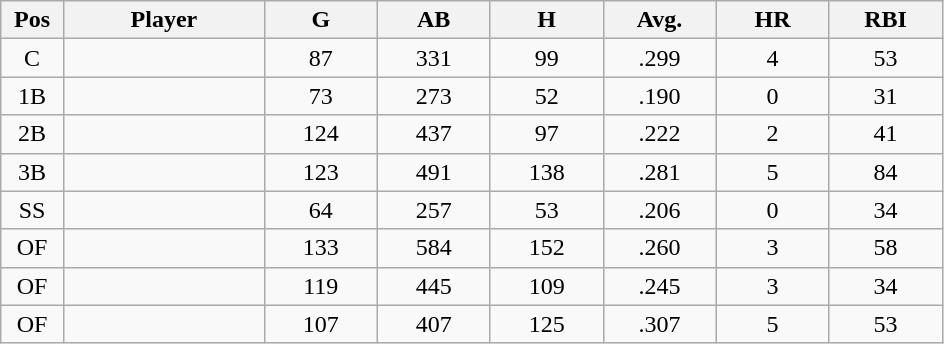<table class="wikitable sortable">
<tr>
<th bgcolor="#DDDDFF" width="5%">Pos</th>
<th bgcolor="#DDDDFF" width="16%">Player</th>
<th bgcolor="#DDDDFF" width="9%">G</th>
<th bgcolor="#DDDDFF" width="9%">AB</th>
<th bgcolor="#DDDDFF" width="9%">H</th>
<th bgcolor="#DDDDFF" width="9%">Avg.</th>
<th bgcolor="#DDDDFF" width="9%">HR</th>
<th bgcolor="#DDDDFF" width="9%">RBI</th>
</tr>
<tr align="center">
<td>C</td>
<td></td>
<td>87</td>
<td>331</td>
<td>99</td>
<td>.299</td>
<td>4</td>
<td>53</td>
</tr>
<tr align="center">
<td>1B</td>
<td></td>
<td>73</td>
<td>273</td>
<td>52</td>
<td>.190</td>
<td>0</td>
<td>31</td>
</tr>
<tr align="center">
<td>2B</td>
<td></td>
<td>124</td>
<td>437</td>
<td>97</td>
<td>.222</td>
<td>2</td>
<td>41</td>
</tr>
<tr align="center">
<td>3B</td>
<td></td>
<td>123</td>
<td>491</td>
<td>138</td>
<td>.281</td>
<td>5</td>
<td>84</td>
</tr>
<tr align="center">
<td>SS</td>
<td></td>
<td>64</td>
<td>257</td>
<td>53</td>
<td>.206</td>
<td>0</td>
<td>34</td>
</tr>
<tr align="center">
<td>OF</td>
<td></td>
<td>133</td>
<td>584</td>
<td>152</td>
<td>.260</td>
<td>3</td>
<td>58</td>
</tr>
<tr align="center">
<td>OF</td>
<td></td>
<td>119</td>
<td>445</td>
<td>109</td>
<td>.245</td>
<td>3</td>
<td>34</td>
</tr>
<tr align="center">
<td>OF</td>
<td></td>
<td>107</td>
<td>407</td>
<td>125</td>
<td>.307</td>
<td>5</td>
<td>53</td>
</tr>
</table>
